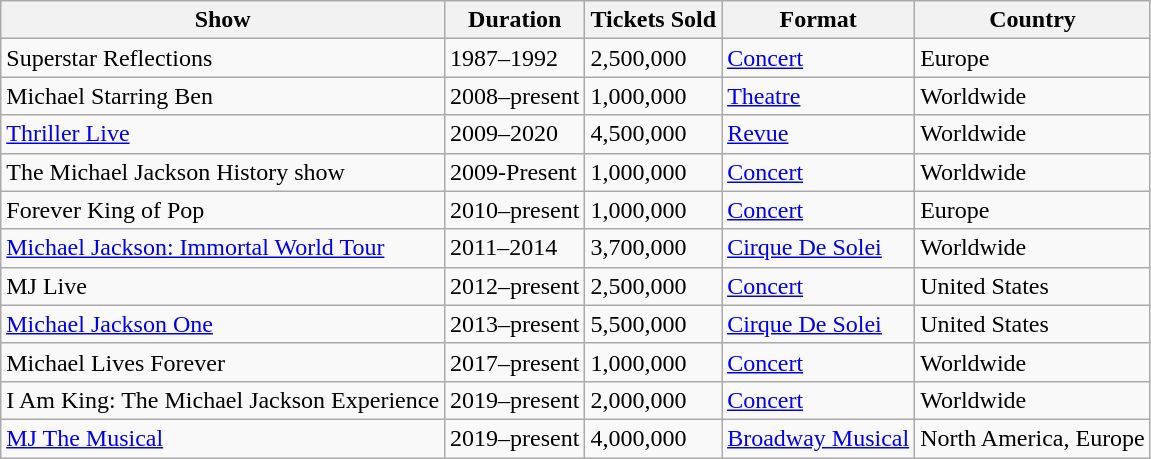<table class="wikitable">
<tr>
<th>Show</th>
<th>Duration</th>
<th>Tickets Sold</th>
<th>Format</th>
<th>Country</th>
</tr>
<tr>
<td>Superstar Reflections</td>
<td>1987–1992</td>
<td>2,500,000 </td>
<td><a href='#'>Concert</a></td>
<td>Europe</td>
</tr>
<tr>
<td>Michael Starring Ben</td>
<td>2008–present</td>
<td>1,000,000 </td>
<td><a href='#'>Theatre</a></td>
<td>Worldwide</td>
</tr>
<tr>
<td><a href='#'>Thriller Live</a></td>
<td>2009–2020</td>
<td>4,500,000 </td>
<td><a href='#'>Revue</a></td>
<td>Worldwide</td>
</tr>
<tr>
<td>The Michael Jackson History show</td>
<td>2009-Present</td>
<td>1,000,000 </td>
<td><a href='#'>Concert</a></td>
<td>Worldwide</td>
</tr>
<tr>
<td>Forever King of Pop</td>
<td>2010–present</td>
<td>1,000,000</td>
<td><a href='#'>Concert</a></td>
<td>Europe</td>
</tr>
<tr>
<td><a href='#'>Michael Jackson: Immortal World Tour</a></td>
<td>2011–2014</td>
<td>3,700,000 </td>
<td><a href='#'>Cirque De Solei</a></td>
<td>Worldwide</td>
</tr>
<tr>
<td>MJ Live</td>
<td>2012–present</td>
<td>2,500,000 </td>
<td><a href='#'>Concert</a></td>
<td>United States</td>
</tr>
<tr>
<td><a href='#'>Michael Jackson One</a></td>
<td>2013–present</td>
<td>5,500,000 </td>
<td><a href='#'>Cirque De Solei</a></td>
<td>United States</td>
</tr>
<tr>
<td>Michael Lives Forever</td>
<td>2017–present</td>
<td>1,000,000 </td>
<td><a href='#'>Concert</a></td>
<td>Worldwide</td>
</tr>
<tr>
<td>I Am King: The Michael Jackson Experience</td>
<td>2019–present</td>
<td>2,000,000 </td>
<td><a href='#'>Concert</a></td>
<td>Worldwide</td>
</tr>
<tr>
<td><a href='#'>MJ The Musical</a></td>
<td>2019–present</td>
<td>4,000,000 </td>
<td><a href='#'>Broadway Musical</a></td>
<td>North America, Europe</td>
</tr>
</table>
